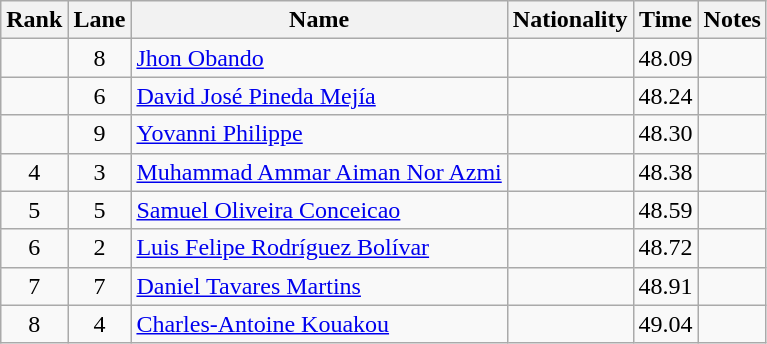<table class="wikitable sortable" style="text-align:center">
<tr>
<th>Rank</th>
<th>Lane</th>
<th>Name</th>
<th>Nationality</th>
<th>Time</th>
<th>Notes</th>
</tr>
<tr>
<td></td>
<td>8</td>
<td align="left"><a href='#'>Jhon Obando</a></td>
<td align="left"></td>
<td>48.09</td>
<td></td>
</tr>
<tr>
<td></td>
<td>6</td>
<td align="left"><a href='#'>David José Pineda Mejía</a></td>
<td align="left"></td>
<td>48.24</td>
<td></td>
</tr>
<tr>
<td></td>
<td>9</td>
<td align="left"><a href='#'>Yovanni Philippe</a></td>
<td align="left"></td>
<td>48.30</td>
<td></td>
</tr>
<tr>
<td>4</td>
<td>3</td>
<td align="left"><a href='#'>Muhammad Ammar Aiman Nor Azmi</a></td>
<td align="left"></td>
<td>48.38</td>
<td></td>
</tr>
<tr>
<td>5</td>
<td>5</td>
<td align="left"><a href='#'>Samuel Oliveira Conceicao</a></td>
<td align="left"></td>
<td>48.59</td>
<td></td>
</tr>
<tr>
<td>6</td>
<td>2</td>
<td align="left"><a href='#'>Luis Felipe Rodríguez Bolívar</a></td>
<td align="left"></td>
<td>48.72</td>
<td></td>
</tr>
<tr>
<td>7</td>
<td>7</td>
<td align="left"><a href='#'>Daniel Tavares Martins</a></td>
<td align="left"></td>
<td>48.91</td>
<td></td>
</tr>
<tr>
<td>8</td>
<td>4</td>
<td align="left"><a href='#'>Charles-Antoine Kouakou</a></td>
<td align="left"></td>
<td>49.04</td>
<td></td>
</tr>
</table>
